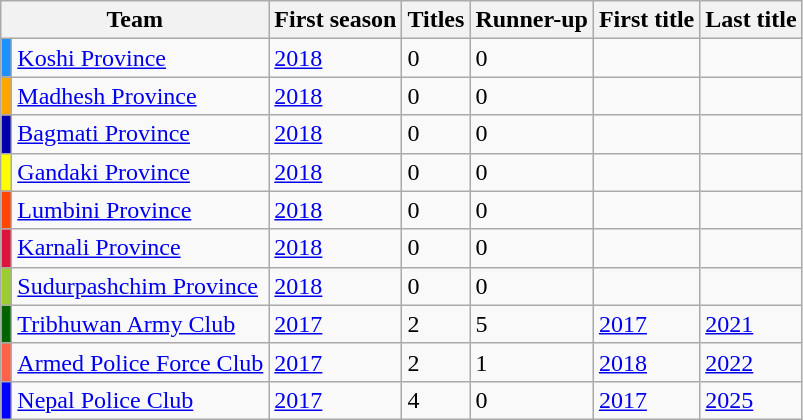<table class="wikitable">
<tr>
<th colspan="2">Team</th>
<th>First season</th>
<th>Titles</th>
<th>Runner-up</th>
<th>First title</th>
<th>Last title</th>
</tr>
<tr>
<td bgcolor="dodgerblue"></td>
<td><a href='#'>Koshi Province</a></td>
<td><a href='#'>2018</a></td>
<td>0</td>
<td>0</td>
<td></td>
<td></td>
</tr>
<tr>
<td bgcolor="orange"></td>
<td><a href='#'>Madhesh Province</a></td>
<td><a href='#'>2018</a></td>
<td>0</td>
<td>0</td>
<td></td>
<td></td>
</tr>
<tr>
<td bgcolor="#0000AF"></td>
<td><a href='#'>Bagmati Province</a></td>
<td><a href='#'>2018</a></td>
<td>0</td>
<td>0</td>
<td></td>
<td></td>
</tr>
<tr>
<td bgcolor="yellow"></td>
<td><a href='#'>Gandaki Province</a></td>
<td><a href='#'>2018</a></td>
<td>0</td>
<td>0</td>
<td></td>
<td></td>
</tr>
<tr>
<td bgcolor="orangered"></td>
<td><a href='#'>Lumbini Province</a></td>
<td><a href='#'>2018</a></td>
<td>0</td>
<td>0</td>
<td></td>
<td></td>
</tr>
<tr>
<td bgcolor="crimson"></td>
<td><a href='#'>Karnali Province</a></td>
<td><a href='#'>2018</a></td>
<td>0</td>
<td>0</td>
<td></td>
<td></td>
</tr>
<tr>
<td bgcolor="yellowgreen"></td>
<td><a href='#'>Sudurpashchim Province</a></td>
<td><a href='#'>2018</a></td>
<td>0</td>
<td>0</td>
<td></td>
<td></td>
</tr>
<tr>
<td bgcolor="darkgreen"></td>
<td><a href='#'>Tribhuwan Army Club</a></td>
<td><a href='#'>2017</a></td>
<td>2</td>
<td>5</td>
<td><a href='#'>2017</a></td>
<td><a href='#'>2021</a></td>
</tr>
<tr>
<td bgcolor="tomato"></td>
<td><a href='#'>Armed Police Force Club</a></td>
<td><a href='#'>2017</a></td>
<td>2</td>
<td>1</td>
<td><a href='#'>2018</a></td>
<td><a href='#'>2022</a></td>
</tr>
<tr>
<td bgcolor="blue"></td>
<td><a href='#'>Nepal Police Club</a></td>
<td><a href='#'>2017</a></td>
<td>4</td>
<td>0</td>
<td><a href='#'>2017</a></td>
<td><a href='#'>2025</a></td>
</tr>
</table>
